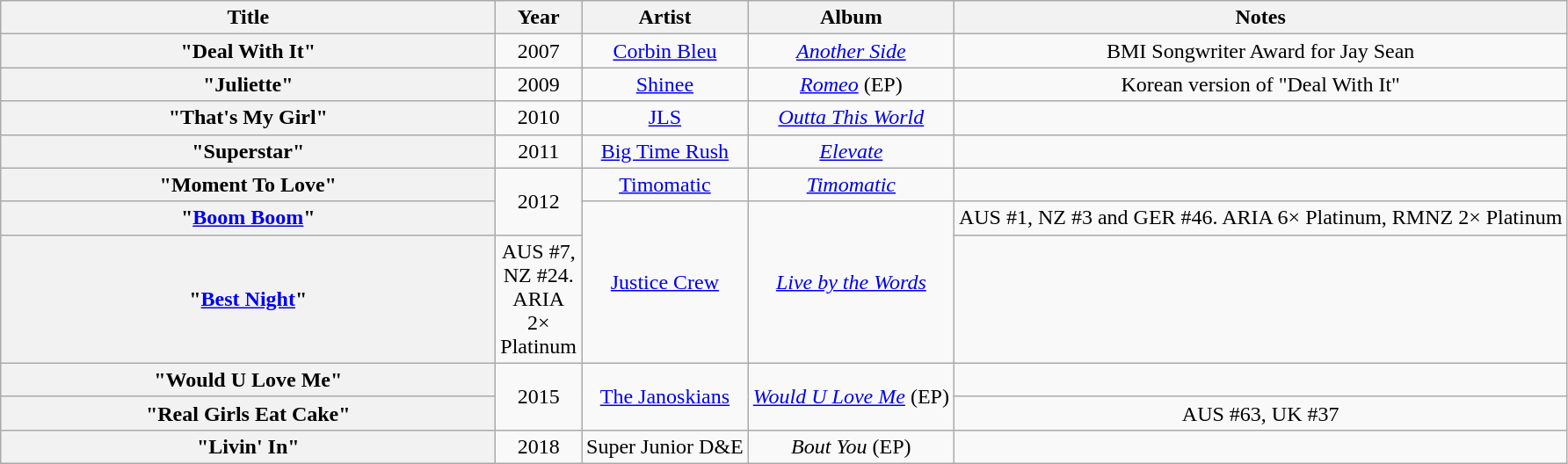<table class="wikitable plainrowheaders" style="text-align:center;">
<tr>
<th scope="col" style="width:23em;">Title</th>
<th scope="col" style="width:1em;">Year</th>
<th scope="col">Artist</th>
<th scope="col">Album</th>
<th scope="col">Notes</th>
</tr>
<tr>
<th scope="row">"Deal With It"</th>
<td>2007</td>
<td><a href='#'>Corbin Bleu</a></td>
<td><em><a href='#'>Another Side</a></em></td>
<td>BMI Songwriter Award for Jay Sean</td>
</tr>
<tr>
<th scope="row">"Juliette"</th>
<td>2009</td>
<td><a href='#'>Shinee</a></td>
<td><em><a href='#'>Romeo</a></em> (EP)</td>
<td>Korean version of "Deal With It"</td>
</tr>
<tr>
<th scope="row">"That's My Girl"</th>
<td>2010</td>
<td><a href='#'>JLS</a></td>
<td><em><a href='#'>Outta This World</a></em></td>
<td></td>
</tr>
<tr>
<th scope="row">"Superstar"</th>
<td>2011</td>
<td><a href='#'>Big Time Rush</a></td>
<td><em><a href='#'>Elevate</a></em></td>
<td></td>
</tr>
<tr>
<th scope="row">"Moment To Love"</th>
<td rowspan ="2">2012</td>
<td><a href='#'>Timomatic</a></td>
<td><em><a href='#'>Timomatic</a></em></td>
</tr>
<tr>
<th scope="row">"<a href='#'>Boom Boom</a>"</th>
<td rowspan="2"><a href='#'>Justice Crew</a></td>
<td rowspan="2"><em><a href='#'>Live by the Words</a></em></td>
<td>AUS #1, NZ #3 and GER #46. ARIA 6× Platinum, RMNZ 2× Platinum</td>
</tr>
<tr>
<th scope="row">"<a href='#'>Best Night</a>"</th>
<td>AUS #7, NZ #24. ARIA 2× Platinum</td>
</tr>
<tr>
<th scope="row">"Would U Love Me"</th>
<td rowspan="2">2015</td>
<td rowspan="2"><a href='#'>The Janoskians</a></td>
<td rowspan="2"><em><a href='#'>Would U Love Me</a></em> (EP)</td>
<td></td>
</tr>
<tr>
<th scope="row">"Real Girls Eat Cake"</th>
<td>AUS #63, UK #37</td>
</tr>
<tr>
<th scope="row">"Livin' In"</th>
<td>2018</td>
<td>Super Junior D&E</td>
<td><em>Bout You</em> (EP)</td>
<td></td>
</tr>
</table>
